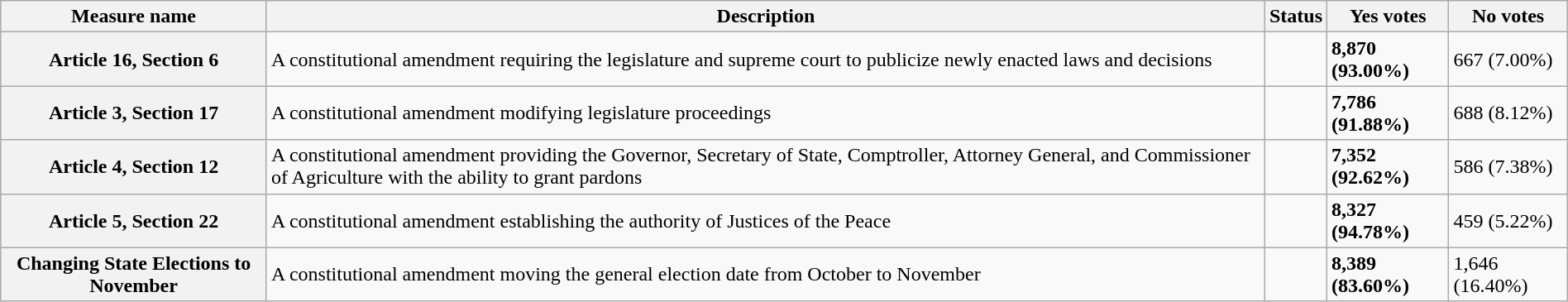<table class="wikitable sortable plainrowheaders" style="width:100%">
<tr>
<th scope="col">Measure name</th>
<th class="unsortable" scope="col">Description</th>
<th scope="col">Status</th>
<th scope="col">Yes votes</th>
<th scope="col">No votes</th>
</tr>
<tr>
<th scope="row">Article 16, Section 6</th>
<td>A constitutional amendment requiring the legislature and supreme court to publicize newly enacted laws and decisions</td>
<td></td>
<td><strong>8,870 (93.00%)</strong></td>
<td>667 (7.00%)</td>
</tr>
<tr>
<th scope="row">Article 3, Section 17</th>
<td>A constitutional amendment modifying legislature proceedings</td>
<td></td>
<td><strong>7,786 (91.88%)</strong></td>
<td>688 (8.12%)</td>
</tr>
<tr>
<th scope="row">Article 4, Section 12</th>
<td>A constitutional amendment providing the Governor, Secretary of State, Comptroller, Attorney General, and Commissioner of Agriculture with the ability to grant pardons</td>
<td></td>
<td><strong>7,352 (92.62%)</strong></td>
<td>586 (7.38%)</td>
</tr>
<tr>
<th scope="row">Article 5, Section 22</th>
<td>A constitutional amendment establishing the authority of Justices of the Peace</td>
<td></td>
<td><strong>8,327 (94.78%)</strong></td>
<td>459 (5.22%)</td>
</tr>
<tr>
<th scope="row">Changing State Elections to November</th>
<td>A constitutional amendment moving the general election date from October to November</td>
<td></td>
<td><strong>8,389 (83.60%)</strong></td>
<td>1,646 (16.40%)</td>
</tr>
</table>
